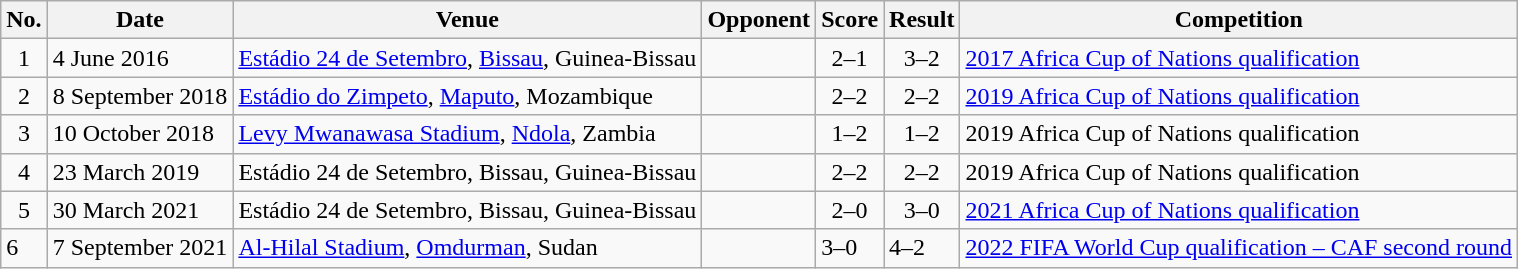<table class="wikitable sortable">
<tr>
<th scope="col">No.</th>
<th scope="col">Date</th>
<th scope="col">Venue</th>
<th scope="col">Opponent</th>
<th scope="col">Score</th>
<th scope="col">Result</th>
<th scope="col">Competition</th>
</tr>
<tr>
<td style="text-align:center">1</td>
<td>4 June 2016</td>
<td><a href='#'>Estádio 24 de Setembro</a>, <a href='#'>Bissau</a>, Guinea-Bissau</td>
<td></td>
<td style="text-align:center">2–1</td>
<td style="text-align:center">3–2</td>
<td><a href='#'>2017 Africa Cup of Nations qualification</a></td>
</tr>
<tr>
<td style="text-align:center">2</td>
<td>8 September 2018</td>
<td><a href='#'>Estádio do Zimpeto</a>, <a href='#'>Maputo</a>, Mozambique</td>
<td></td>
<td style="text-align:center">2–2</td>
<td style="text-align:center">2–2</td>
<td><a href='#'>2019 Africa Cup of Nations qualification</a></td>
</tr>
<tr>
<td style="text-align:center">3</td>
<td>10 October 2018</td>
<td><a href='#'>Levy Mwanawasa Stadium</a>, <a href='#'>Ndola</a>, Zambia</td>
<td></td>
<td style="text-align:center">1–2</td>
<td style="text-align:center">1–2</td>
<td>2019 Africa Cup of Nations qualification</td>
</tr>
<tr>
<td style="text-align:center">4</td>
<td>23 March 2019</td>
<td>Estádio 24 de Setembro, Bissau, Guinea-Bissau</td>
<td></td>
<td style="text-align:center">2–2</td>
<td style="text-align:center">2–2</td>
<td>2019 Africa Cup of Nations qualification</td>
</tr>
<tr>
<td style="text-align:center">5</td>
<td>30 March 2021</td>
<td>Estádio 24 de Setembro, Bissau, Guinea-Bissau</td>
<td></td>
<td style="text-align:center">2–0</td>
<td style="text-align:center">3–0</td>
<td><a href='#'>2021 Africa Cup of Nations qualification</a></td>
</tr>
<tr>
<td>6</td>
<td>7 September 2021</td>
<td><a href='#'>Al-Hilal Stadium</a>, <a href='#'>Omdurman</a>, Sudan</td>
<td></td>
<td>3–0</td>
<td>4–2</td>
<td><a href='#'>2022 FIFA World Cup qualification – CAF second round</a></td>
</tr>
</table>
